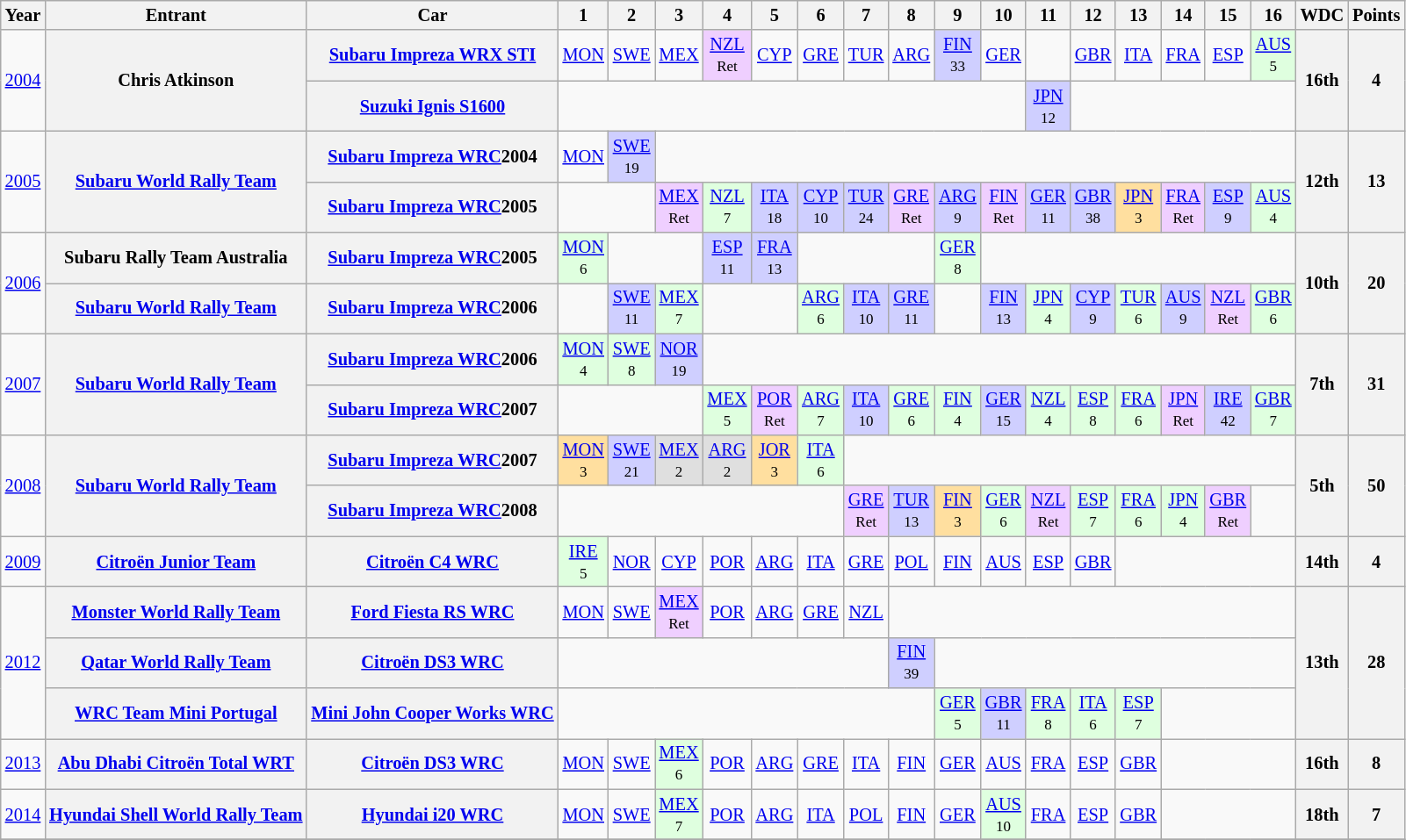<table class="wikitable" style="text-align:center; font-size:85%">
<tr>
<th>Year</th>
<th>Entrant</th>
<th>Car</th>
<th>1</th>
<th>2</th>
<th>3</th>
<th>4</th>
<th>5</th>
<th>6</th>
<th>7</th>
<th>8</th>
<th>9</th>
<th>10</th>
<th>11</th>
<th>12</th>
<th>13</th>
<th>14</th>
<th>15</th>
<th>16</th>
<th>WDC</th>
<th>Points</th>
</tr>
<tr>
<td rowspan=2><a href='#'>2004</a></td>
<th rowspan=2 nowrap>Chris Atkinson</th>
<th nowrap><a href='#'>Subaru Impreza WRX STI</a></th>
<td><a href='#'>MON</a></td>
<td><a href='#'>SWE</a></td>
<td><a href='#'>MEX</a></td>
<td style="background:#efcfff;"><a href='#'>NZL</a><br><small>Ret</small></td>
<td><a href='#'>CYP</a></td>
<td><a href='#'>GRE</a></td>
<td><a href='#'>TUR</a></td>
<td><a href='#'>ARG</a></td>
<td style="background:#cfcfff;"><a href='#'>FIN</a><br><small>33</small></td>
<td><a href='#'>GER</a></td>
<td></td>
<td><a href='#'>GBR</a></td>
<td><a href='#'>ITA</a></td>
<td><a href='#'>FRA</a></td>
<td><a href='#'>ESP</a></td>
<td style="background:#dfffdf;"><a href='#'>AUS</a><br><small>5</small></td>
<th rowspan=2>16th</th>
<th rowspan=2>4</th>
</tr>
<tr>
<th nowrap><a href='#'>Suzuki Ignis S1600</a></th>
<td colspan=10></td>
<td style="background:#cfcfff;"><a href='#'>JPN</a><br><small>12</small></td>
<td colspan=5></td>
</tr>
<tr>
<td rowspan=2><a href='#'>2005</a></td>
<th rowspan=2 nowrap><a href='#'>Subaru World Rally Team</a></th>
<th nowrap><a href='#'>Subaru Impreza WRC</a>2004</th>
<td><a href='#'>MON</a></td>
<td style="background:#cfcfff;"><a href='#'>SWE</a><br><small>19</small></td>
<td colspan=14></td>
<th rowspan=2>12th</th>
<th rowspan=2>13</th>
</tr>
<tr>
<th nowrap><a href='#'>Subaru Impreza WRC</a>2005</th>
<td colspan=2></td>
<td style="background:#efcfff;"><a href='#'>MEX</a><br><small>Ret</small></td>
<td style="background:#dfffdf;"><a href='#'>NZL</a><br><small>7</small></td>
<td style="background:#cfcfff;"><a href='#'>ITA</a><br><small>18</small></td>
<td style="background:#cfcfff;"><a href='#'>CYP</a><br><small>10</small></td>
<td style="background:#cfcfff;"><a href='#'>TUR</a><br><small>24</small></td>
<td style="background:#efcfff;"><a href='#'>GRE</a><br><small>Ret</small></td>
<td style="background:#cfcfff;"><a href='#'>ARG</a><br><small>9</small></td>
<td style="background:#efcfff;"><a href='#'>FIN</a><br><small>Ret</small></td>
<td style="background:#cfcfff;"><a href='#'>GER</a><br><small>11</small></td>
<td style="background:#cfcfff;"><a href='#'>GBR</a><br><small>38</small></td>
<td style="background:#ffdf9f;"><a href='#'>JPN</a><br><small>3</small></td>
<td style="background:#efcfff;"><a href='#'>FRA</a><br><small>Ret</small></td>
<td style="background:#cfcfff;"><a href='#'>ESP</a><br><small>9</small></td>
<td style="background:#dfffdf;"><a href='#'>AUS</a><br><small>4</small></td>
</tr>
<tr>
<td rowspan=2><a href='#'>2006</a></td>
<th nowrap>Subaru Rally Team Australia</th>
<th nowrap><a href='#'>Subaru Impreza WRC</a>2005</th>
<td style="background:#dfffdf;"><a href='#'>MON</a><br><small>6</small></td>
<td colspan=2></td>
<td style="background:#cfcfff;"><a href='#'>ESP</a><br><small>11</small></td>
<td style="background:#cfcfff;"><a href='#'>FRA</a><br><small>13</small></td>
<td colspan=3></td>
<td style="background:#dfffdf;"><a href='#'>GER</a><br><small>8</small></td>
<td colspan=7></td>
<th rowspan=2>10th</th>
<th rowspan=2>20</th>
</tr>
<tr>
<th nowrap><a href='#'>Subaru World Rally Team</a></th>
<th nowrap><a href='#'>Subaru Impreza WRC</a>2006</th>
<td></td>
<td style="background:#cfcfff;"><a href='#'>SWE</a><br><small>11</small></td>
<td style="background:#dfffdf;"><a href='#'>MEX</a><br><small>7</small></td>
<td colspan=2></td>
<td style="background:#dfffdf;"><a href='#'>ARG</a><br><small>6</small></td>
<td style="background:#cfcfff;"><a href='#'>ITA</a><br><small>10</small></td>
<td style="background:#cfcfff;"><a href='#'>GRE</a><br><small>11</small></td>
<td></td>
<td style="background:#cfcfff;"><a href='#'>FIN</a><br><small>13</small></td>
<td style="background:#dfffdf;"><a href='#'>JPN</a><br><small>4</small></td>
<td style="background:#cfcfff;"><a href='#'>CYP</a><br><small>9</small></td>
<td style="background:#dfffdf;"><a href='#'>TUR</a><br><small>6</small></td>
<td style="background:#cfcfff;"><a href='#'>AUS</a><br><small>9</small></td>
<td style="background:#efcfff;"><a href='#'>NZL</a><br><small>Ret</small></td>
<td style="background:#dfffdf;"><a href='#'>GBR</a><br><small>6</small></td>
</tr>
<tr>
<td rowspan=2><a href='#'>2007</a></td>
<th rowspan=2 nowrap><a href='#'>Subaru World Rally Team</a></th>
<th nowrap><a href='#'>Subaru Impreza WRC</a>2006</th>
<td style="background:#dfffdf;"><a href='#'>MON</a><br><small>4</small></td>
<td style="background:#dfffdf;"><a href='#'>SWE</a><br><small>8</small></td>
<td style="background:#cfcfff;"><a href='#'>NOR</a><br><small>19</small></td>
<td colspan=13></td>
<th rowspan=2>7th</th>
<th rowspan=2>31</th>
</tr>
<tr>
<th nowrap><a href='#'>Subaru Impreza WRC</a>2007</th>
<td colspan=3></td>
<td style="background:#dfffdf;"><a href='#'>MEX</a><br><small>5</small></td>
<td style="background:#efcfff;"><a href='#'>POR</a><br><small>Ret</small></td>
<td style="background:#dfffdf;"><a href='#'>ARG</a><br><small>7</small></td>
<td style="background:#cfcfff;"><a href='#'>ITA</a><br><small>10</small></td>
<td style="background:#dfffdf;"><a href='#'>GRE</a><br><small>6</small></td>
<td style="background:#dfffdf;"><a href='#'>FIN</a><br><small>4</small></td>
<td style="background:#cfcfff;"><a href='#'>GER</a><br><small>15</small></td>
<td style="background:#dfffdf;"><a href='#'>NZL</a><br><small>4</small></td>
<td style="background:#dfffdf;"><a href='#'>ESP</a><br><small>8</small></td>
<td style="background:#dfffdf;"><a href='#'>FRA</a><br><small>6</small></td>
<td style="background:#efcfff;"><a href='#'>JPN</a><br><small>Ret</small></td>
<td style="background:#cfcfff;"><a href='#'>IRE</a><br><small>42</small></td>
<td style="background:#dfffdf;"><a href='#'>GBR</a><br><small>7</small></td>
</tr>
<tr>
<td rowspan=2><a href='#'>2008</a></td>
<th rowspan=2 nowrap><a href='#'>Subaru World Rally Team</a></th>
<th nowrap><a href='#'>Subaru Impreza WRC</a>2007</th>
<td style="background:#ffdf9f;"><a href='#'>MON</a><br><small>3</small></td>
<td style="background:#cfcfff;"><a href='#'>SWE</a><br><small>21</small></td>
<td style="background:#dfdfdf;"><a href='#'>MEX</a><br><small>2</small></td>
<td style="background:#dfdfdf;"><a href='#'>ARG</a><br><small>2</small></td>
<td style="background:#ffdf9f;"><a href='#'>JOR</a><br><small>3</small></td>
<td style="background:#dfffdf;"><a href='#'>ITA</a><br><small>6</small></td>
<td colspan=10></td>
<th rowspan=2>5th</th>
<th rowspan=2>50</th>
</tr>
<tr>
<th nowrap><a href='#'>Subaru Impreza WRC</a>2008</th>
<td colspan=6></td>
<td style="background:#efcfff;"><a href='#'>GRE</a><br><small>Ret</small></td>
<td style="background:#cfcfff;"><a href='#'>TUR</a><br><small>13</small></td>
<td style="background:#ffdf9f;"><a href='#'>FIN</a><br><small>3</small></td>
<td style="background:#dfffdf;"><a href='#'>GER</a><br><small>6</small></td>
<td style="background:#efcfff;"><a href='#'>NZL</a><br><small>Ret</small></td>
<td style="background:#dfffdf;"><a href='#'>ESP</a><br><small>7</small></td>
<td style="background:#dfffdf;"><a href='#'>FRA</a><br><small>6</small></td>
<td style="background:#dfffdf;"><a href='#'>JPN</a><br><small>4</small></td>
<td style="background:#efcfff;"><a href='#'>GBR</a><br><small>Ret</small></td>
<td></td>
</tr>
<tr>
<td><a href='#'>2009</a></td>
<th nowrap><a href='#'>Citroën Junior Team</a></th>
<th nowrap><a href='#'>Citroën C4 WRC</a></th>
<td style="background:#dfffdf;"><a href='#'>IRE</a><br><small>5</small></td>
<td><a href='#'>NOR</a></td>
<td><a href='#'>CYP</a></td>
<td><a href='#'>POR</a></td>
<td><a href='#'>ARG</a></td>
<td><a href='#'>ITA</a></td>
<td><a href='#'>GRE</a></td>
<td><a href='#'>POL</a></td>
<td><a href='#'>FIN</a></td>
<td><a href='#'>AUS</a></td>
<td><a href='#'>ESP</a></td>
<td><a href='#'>GBR</a></td>
<td colspan=4></td>
<th>14th</th>
<th>4</th>
</tr>
<tr>
<td rowspan=3><a href='#'>2012</a></td>
<th nowrap><a href='#'>Monster World Rally Team</a></th>
<th nowrap><a href='#'>Ford Fiesta RS WRC</a></th>
<td><a href='#'>MON</a></td>
<td><a href='#'>SWE</a></td>
<td style="background:#efcfff;"><a href='#'>MEX</a><br><small>Ret</small></td>
<td><a href='#'>POR</a></td>
<td><a href='#'>ARG</a></td>
<td><a href='#'>GRE</a></td>
<td><a href='#'>NZL</a></td>
<td colspan=9></td>
<th rowspan=3>13th</th>
<th rowspan=3>28</th>
</tr>
<tr>
<th nowrap><a href='#'>Qatar World Rally Team</a></th>
<th nowrap><a href='#'>Citroën DS3 WRC</a></th>
<td colspan=7></td>
<td style="background:#cfcfff;"><a href='#'>FIN</a><br><small>39</small></td>
<td colspan=8></td>
</tr>
<tr>
<th nowrap><a href='#'>WRC Team Mini Portugal</a></th>
<th nowrap><a href='#'>Mini John Cooper Works WRC</a></th>
<td colspan=8></td>
<td style="background:#dfffdf;"><a href='#'>GER</a><br><small>5</small></td>
<td style="background:#cfcfff;"><a href='#'>GBR</a><br><small>11</small></td>
<td style="background:#dfffdf;"><a href='#'>FRA</a><br><small>8</small></td>
<td style="background:#dfffdf;"><a href='#'>ITA</a><br><small>6</small></td>
<td style="background:#dfffdf;"><a href='#'>ESP</a><br><small>7</small></td>
<td colspan=3></td>
</tr>
<tr>
<td><a href='#'>2013</a></td>
<th nowrap><a href='#'>Abu Dhabi Citroën Total WRT</a></th>
<th nowrap><a href='#'>Citroën DS3 WRC</a></th>
<td><a href='#'>MON</a></td>
<td><a href='#'>SWE</a></td>
<td style="background:#DFFFDF;"><a href='#'>MEX</a><br><small>6</small></td>
<td><a href='#'>POR</a></td>
<td><a href='#'>ARG</a></td>
<td><a href='#'>GRE</a></td>
<td><a href='#'>ITA</a></td>
<td><a href='#'>FIN</a></td>
<td><a href='#'>GER</a></td>
<td><a href='#'>AUS</a></td>
<td><a href='#'>FRA</a></td>
<td><a href='#'>ESP</a></td>
<td><a href='#'>GBR</a></td>
<td colspan=3></td>
<th>16th</th>
<th>8</th>
</tr>
<tr>
<td><a href='#'>2014</a></td>
<th nowrap><a href='#'>Hyundai Shell World Rally Team</a></th>
<th nowrap><a href='#'>Hyundai i20 WRC</a></th>
<td><a href='#'>MON</a></td>
<td><a href='#'>SWE</a></td>
<td style="background:#DFFFDF;"><a href='#'>MEX</a><br><small>7</small></td>
<td><a href='#'>POR</a></td>
<td><a href='#'>ARG</a></td>
<td><a href='#'>ITA</a></td>
<td><a href='#'>POL</a></td>
<td><a href='#'>FIN</a></td>
<td><a href='#'>GER</a></td>
<td style="background:#DFFFDF;"><a href='#'>AUS</a><br><small>10</small></td>
<td><a href='#'>FRA</a></td>
<td><a href='#'>ESP</a></td>
<td><a href='#'>GBR</a></td>
<td colspan=3></td>
<th>18th</th>
<th>7</th>
</tr>
<tr>
</tr>
</table>
